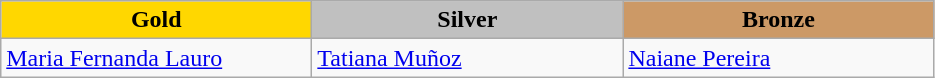<table class="wikitable" style="text-align:left">
<tr align="center">
<td width=200 bgcolor=gold><strong>Gold</strong></td>
<td width=200 bgcolor=silver><strong>Silver</strong></td>
<td width=200 bgcolor=CC9966><strong>Bronze</strong></td>
</tr>
<tr>
<td><a href='#'>Maria Fernanda Lauro</a><br><em></em></td>
<td><a href='#'>Tatiana Muñoz</a><br><em></em></td>
<td><a href='#'>Naiane Pereira</a><br><em></em></td>
</tr>
</table>
